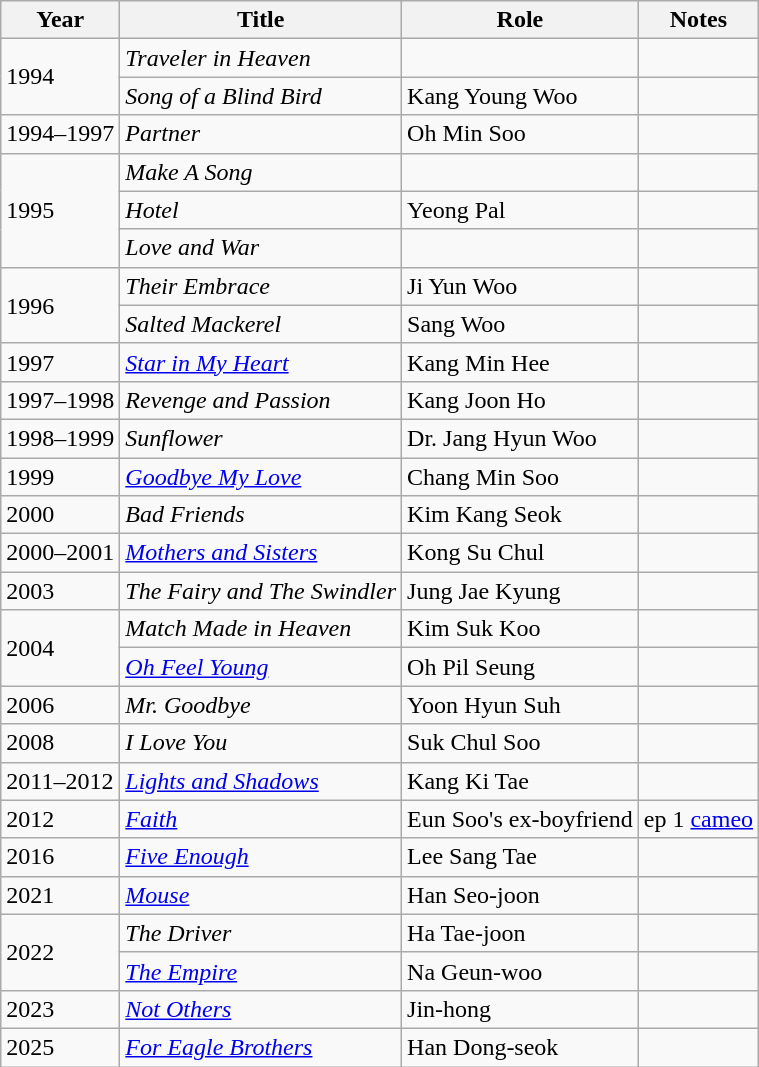<table class="wikitable">
<tr>
<th>Year</th>
<th>Title</th>
<th>Role</th>
<th>Notes</th>
</tr>
<tr>
<td rowspan="2">1994</td>
<td><em>Traveler in Heaven</em></td>
<td></td>
<td></td>
</tr>
<tr>
<td><em>Song of a Blind Bird</em></td>
<td>Kang Young Woo</td>
<td></td>
</tr>
<tr>
<td>1994–1997</td>
<td><em>Partner</em></td>
<td>Oh Min Soo</td>
<td></td>
</tr>
<tr>
<td rowspan="3">1995</td>
<td><em>Make A Song</em></td>
<td></td>
<td></td>
</tr>
<tr>
<td><em>Hotel</em></td>
<td>Yeong Pal</td>
<td></td>
</tr>
<tr>
<td><em>Love and War</em></td>
<td></td>
<td></td>
</tr>
<tr>
<td rowspan="2">1996</td>
<td><em>Their Embrace</em></td>
<td>Ji Yun Woo</td>
<td></td>
</tr>
<tr>
<td><em>Salted Mackerel</em></td>
<td>Sang Woo</td>
<td></td>
</tr>
<tr>
<td>1997</td>
<td><em><a href='#'>Star in My Heart</a></em></td>
<td>Kang Min Hee</td>
<td></td>
</tr>
<tr>
<td>1997–1998</td>
<td><em>Revenge and Passion</em></td>
<td>Kang Joon Ho</td>
<td></td>
</tr>
<tr>
<td>1998–1999</td>
<td><em>Sunflower</em></td>
<td>Dr. Jang Hyun Woo</td>
<td></td>
</tr>
<tr>
<td>1999</td>
<td><em><a href='#'>Goodbye My Love</a></em></td>
<td>Chang Min Soo</td>
<td></td>
</tr>
<tr>
<td>2000</td>
<td><em>Bad Friends</em></td>
<td>Kim Kang Seok</td>
<td></td>
</tr>
<tr>
<td>2000–2001</td>
<td><em><a href='#'>Mothers and Sisters</a></em></td>
<td>Kong Su Chul</td>
<td></td>
</tr>
<tr>
<td>2003</td>
<td><em>The Fairy and The Swindler</em></td>
<td>Jung Jae Kyung</td>
<td></td>
</tr>
<tr>
<td rowspan="2">2004</td>
<td><em>Match Made in Heaven</em></td>
<td>Kim Suk Koo</td>
<td></td>
</tr>
<tr>
<td><em><a href='#'>Oh Feel Young</a></em></td>
<td>Oh Pil Seung</td>
<td></td>
</tr>
<tr>
<td>2006</td>
<td><em>Mr. Goodbye</em></td>
<td>Yoon Hyun Suh</td>
<td></td>
</tr>
<tr>
<td>2008</td>
<td><em>I Love You</em></td>
<td>Suk Chul Soo</td>
<td></td>
</tr>
<tr>
<td>2011–2012</td>
<td><em><a href='#'>Lights and Shadows</a></em></td>
<td>Kang Ki Tae</td>
<td></td>
</tr>
<tr>
<td>2012</td>
<td><em><a href='#'>Faith</a></em></td>
<td>Eun Soo's ex-boyfriend</td>
<td>ep 1 <a href='#'>cameo</a></td>
</tr>
<tr>
<td>2016</td>
<td><em><a href='#'>Five Enough</a></em></td>
<td>Lee Sang Tae</td>
<td></td>
</tr>
<tr>
<td>2021</td>
<td><em><a href='#'>Mouse</a></em></td>
<td>Han Seo-joon</td>
<td></td>
</tr>
<tr>
<td rowspan="2">2022</td>
<td><em>The Driver</em></td>
<td>Ha Tae-joon</td>
<td></td>
</tr>
<tr>
<td><em><a href='#'>The Empire</a></em></td>
<td>Na Geun-woo</td>
<td></td>
</tr>
<tr>
<td>2023</td>
<td><em><a href='#'>Not Others</a></em></td>
<td>Jin-hong</td>
<td></td>
</tr>
<tr>
<td>2025</td>
<td><em><a href='#'>For Eagle Brothers</a></em></td>
<td>Han Dong-seok</td>
<td></td>
</tr>
</table>
